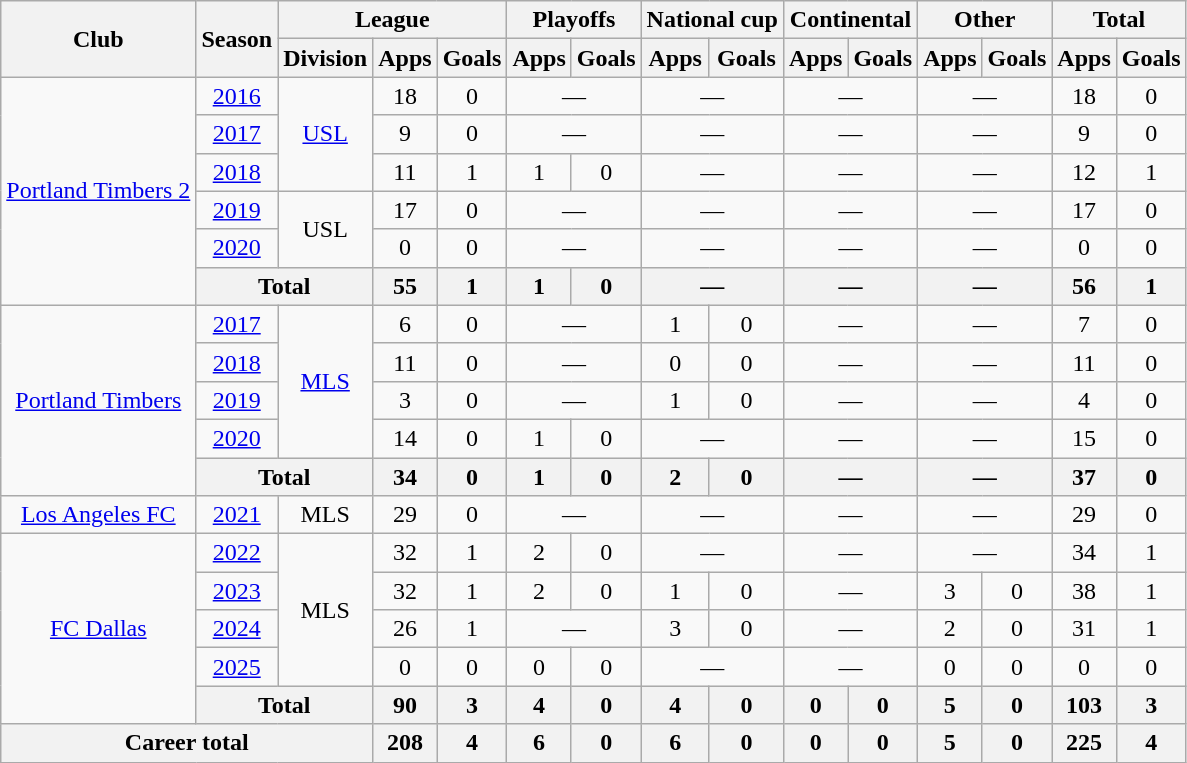<table class="wikitable" style="text-align:center">
<tr>
<th rowspan="2">Club</th>
<th rowspan="2">Season</th>
<th colspan="3">League</th>
<th colspan="2">Playoffs</th>
<th colspan="2">National cup</th>
<th colspan="2">Continental</th>
<th colspan="2">Other</th>
<th colspan="2">Total</th>
</tr>
<tr>
<th>Division</th>
<th>Apps</th>
<th>Goals</th>
<th>Apps</th>
<th>Goals</th>
<th>Apps</th>
<th>Goals</th>
<th>Apps</th>
<th>Goals</th>
<th>Apps</th>
<th>Goals</th>
<th>Apps</th>
<th>Goals</th>
</tr>
<tr>
<td rowspan="6"><a href='#'>Portland Timbers 2</a></td>
<td><a href='#'>2016</a></td>
<td rowspan="3"><a href='#'>USL</a></td>
<td>18</td>
<td>0</td>
<td colspan="2">—</td>
<td colspan="2">—</td>
<td colspan="2">—</td>
<td colspan="2">—</td>
<td>18</td>
<td>0</td>
</tr>
<tr>
<td><a href='#'>2017</a></td>
<td>9</td>
<td>0</td>
<td colspan="2">—</td>
<td colspan="2">—</td>
<td colspan="2">—</td>
<td colspan="2">—</td>
<td>9</td>
<td>0</td>
</tr>
<tr>
<td><a href='#'>2018</a></td>
<td>11</td>
<td>1</td>
<td>1</td>
<td>0</td>
<td colspan="2">—</td>
<td colspan="2">—</td>
<td colspan="2">—</td>
<td>12</td>
<td>1</td>
</tr>
<tr>
<td><a href='#'>2019</a></td>
<td rowspan="2">USL</td>
<td>17</td>
<td>0</td>
<td colspan="2">—</td>
<td colspan="2">—</td>
<td colspan="2">—</td>
<td colspan="2">—</td>
<td>17</td>
<td>0</td>
</tr>
<tr>
<td><a href='#'>2020</a></td>
<td>0</td>
<td>0</td>
<td colspan="2">—</td>
<td colspan="2">—</td>
<td colspan="2">—</td>
<td colspan="2">—</td>
<td>0</td>
<td>0</td>
</tr>
<tr>
<th colspan="2">Total</th>
<th>55</th>
<th>1</th>
<th>1</th>
<th>0</th>
<th colspan="2">—</th>
<th colspan="2">—</th>
<th colspan="2">—</th>
<th>56</th>
<th>1</th>
</tr>
<tr>
<td rowspan="5"><a href='#'>Portland Timbers</a></td>
<td><a href='#'>2017</a></td>
<td rowspan="4"><a href='#'>MLS</a></td>
<td>6</td>
<td>0</td>
<td colspan="2">—</td>
<td>1</td>
<td>0</td>
<td colspan="2">—</td>
<td colspan="2">—</td>
<td>7</td>
<td>0</td>
</tr>
<tr>
<td><a href='#'>2018</a></td>
<td>11</td>
<td>0</td>
<td colspan="2">—</td>
<td>0</td>
<td>0</td>
<td colspan="2">—</td>
<td colspan="2">—</td>
<td>11</td>
<td>0</td>
</tr>
<tr>
<td><a href='#'>2019</a></td>
<td>3</td>
<td>0</td>
<td colspan="2">—</td>
<td>1</td>
<td>0</td>
<td colspan="2">—</td>
<td colspan="2">—</td>
<td>4</td>
<td>0</td>
</tr>
<tr>
<td><a href='#'>2020</a></td>
<td>14</td>
<td>0</td>
<td>1</td>
<td>0</td>
<td colspan="2">—</td>
<td colspan="2">—</td>
<td colspan="2">—</td>
<td>15</td>
<td>0</td>
</tr>
<tr>
<th colspan="2">Total</th>
<th>34</th>
<th>0</th>
<th>1</th>
<th>0</th>
<th>2</th>
<th>0</th>
<th colspan="2">—</th>
<th colspan="2">—</th>
<th>37</th>
<th>0</th>
</tr>
<tr>
<td><a href='#'>Los Angeles FC</a></td>
<td><a href='#'>2021</a></td>
<td>MLS</td>
<td>29</td>
<td>0</td>
<td colspan="2">—</td>
<td colspan="2">—</td>
<td colspan="2">—</td>
<td colspan="2">—</td>
<td>29</td>
<td>0</td>
</tr>
<tr>
<td rowspan="5"><a href='#'>FC Dallas</a></td>
<td><a href='#'>2022</a></td>
<td rowspan="4">MLS</td>
<td>32</td>
<td>1</td>
<td>2</td>
<td>0</td>
<td colspan="2">—</td>
<td colspan="2">—</td>
<td colspan="2">—</td>
<td>34</td>
<td>1</td>
</tr>
<tr>
<td><a href='#'>2023</a></td>
<td>32</td>
<td>1</td>
<td>2</td>
<td>0</td>
<td>1</td>
<td>0</td>
<td colspan="2">—</td>
<td>3</td>
<td>0</td>
<td>38</td>
<td>1</td>
</tr>
<tr>
<td><a href='#'>2024</a></td>
<td>26</td>
<td>1</td>
<td colspan="2">—</td>
<td>3</td>
<td>0</td>
<td colspan="2">—</td>
<td>2</td>
<td>0</td>
<td>31</td>
<td>1</td>
</tr>
<tr>
<td><a href='#'>2025</a></td>
<td>0</td>
<td>0</td>
<td>0</td>
<td>0</td>
<td colspan="2">—</td>
<td colspan="2">—</td>
<td>0</td>
<td>0</td>
<td>0</td>
<td>0</td>
</tr>
<tr>
<th colspan="2">Total</th>
<th>90</th>
<th>3</th>
<th>4</th>
<th>0</th>
<th>4</th>
<th>0</th>
<th>0</th>
<th>0</th>
<th>5</th>
<th>0</th>
<th>103</th>
<th>3</th>
</tr>
<tr>
<th colspan="3">Career total</th>
<th>208</th>
<th>4</th>
<th>6</th>
<th>0</th>
<th>6</th>
<th>0</th>
<th>0</th>
<th>0</th>
<th>5</th>
<th>0</th>
<th>225</th>
<th>4</th>
</tr>
</table>
